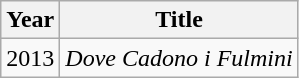<table class="wikitable">
<tr>
<th style="text-align:center">Year</th>
<th style="text-align:center">Title</th>
</tr>
<tr>
<td>2013</td>
<td><em>Dove Cadono i Fulmini</em></td>
</tr>
</table>
